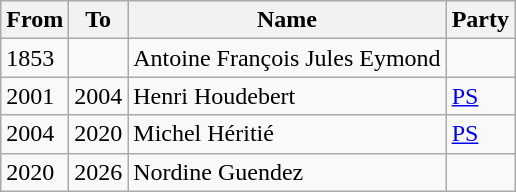<table class="wikitable">
<tr>
<th>From</th>
<th>To</th>
<th>Name</th>
<th>Party</th>
</tr>
<tr>
<td>1853</td>
<td></td>
<td>Antoine François Jules Eymond</td>
<td></td>
</tr>
<tr>
<td>2001</td>
<td>2004</td>
<td>Henri Houdebert</td>
<td><a href='#'>PS</a></td>
</tr>
<tr>
<td>2004</td>
<td>2020</td>
<td>Michel Héritié</td>
<td><a href='#'>PS</a></td>
</tr>
<tr>
<td>2020</td>
<td>2026</td>
<td>Nordine Guendez</td>
<td></td>
</tr>
</table>
